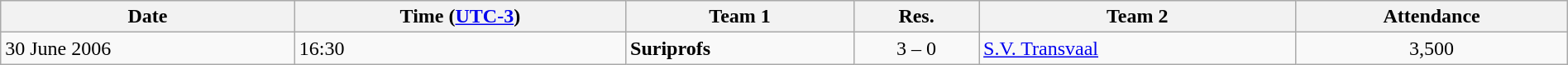<table class="wikitable"  style="text-align:left; width:100%;">
<tr>
<th>Date</th>
<th>Time (<a href='#'>UTC-3</a>)</th>
<th>Team 1</th>
<th>Res.</th>
<th>Team 2</th>
<th>Attendance</th>
</tr>
<tr>
<td>30 June 2006</td>
<td>16:30</td>
<td> <strong>Suriprofs</strong></td>
<td style="text-align:center;">3 – 0</td>
<td> <a href='#'>S.V. Transvaal</a></td>
<td style="text-align:center;">3,500</td>
</tr>
</table>
